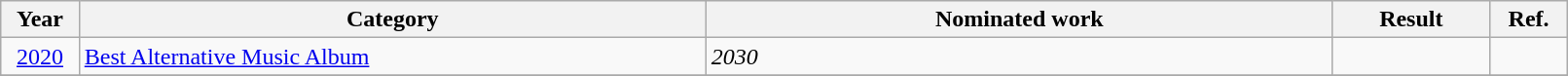<table class="wikitable" style="width:85%;">
<tr>
<th width=5%>Year</th>
<th style="width:40%;">Category</th>
<th style="width:40%;">Nominated work</th>
<th style="width:10%;">Result</th>
<th style="width:5%;">Ref.</th>
</tr>
<tr>
<td style="text-align:center;"><a href='#'>2020</a></td>
<td><a href='#'>Best Alternative Music Album</a></td>
<td><em>2030</em></td>
<td></td>
<td></td>
</tr>
<tr>
</tr>
</table>
